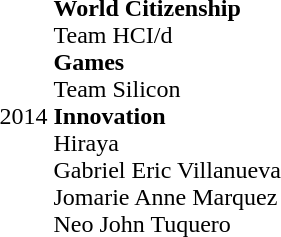<table>
<tr>
<td>2014 </td>
<td><strong>World Citizenship</strong><br> Team HCI/d<br>
<strong>Games</strong><br>
 Team Silicon<br>
<strong>Innovation</strong><br>
 Hiraya<br>
Gabriel Eric Villanueva<br>
Jomarie Anne Marquez<br>
Neo John Tuquero<br></td>
<td></td>
<td></td>
</tr>
</table>
